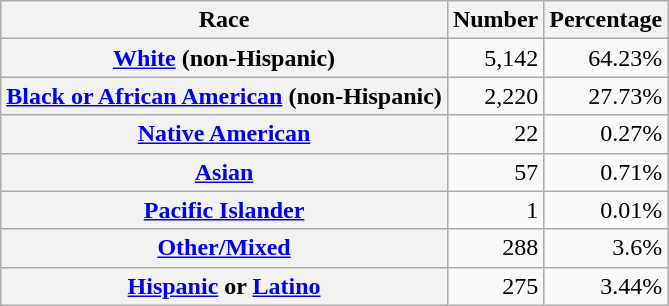<table class="wikitable" style="text-align:right">
<tr>
<th scope="col">Race</th>
<th scope="col">Number</th>
<th scope="col">Percentage</th>
</tr>
<tr>
<th scope="row"><a href='#'>White</a> (non-Hispanic)</th>
<td>5,142</td>
<td>64.23%</td>
</tr>
<tr>
<th scope="row"><a href='#'>Black or African American</a> (non-Hispanic)</th>
<td>2,220</td>
<td>27.73%</td>
</tr>
<tr>
<th scope="row"><a href='#'>Native American</a></th>
<td>22</td>
<td>0.27%</td>
</tr>
<tr>
<th scope="row"><a href='#'>Asian</a></th>
<td>57</td>
<td>0.71%</td>
</tr>
<tr>
<th scope="row"><a href='#'>Pacific Islander</a></th>
<td>1</td>
<td>0.01%</td>
</tr>
<tr>
<th scope="row"><a href='#'>Other/Mixed</a></th>
<td>288</td>
<td>3.6%</td>
</tr>
<tr>
<th scope="row"><a href='#'>Hispanic</a> or <a href='#'>Latino</a></th>
<td>275</td>
<td>3.44%</td>
</tr>
</table>
